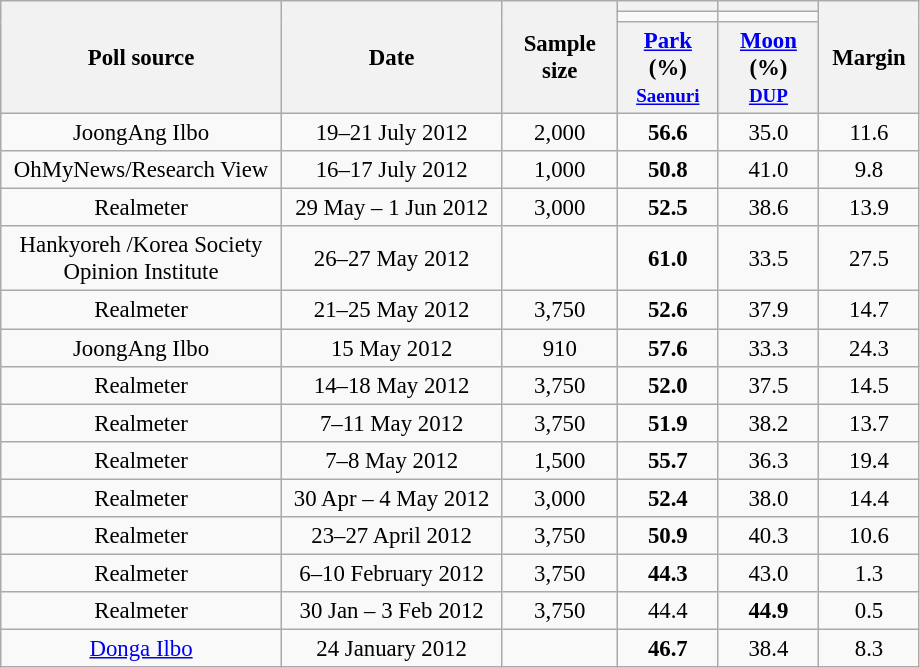<table class="wikitable" style="text-align: center; font-size: 95%;">
<tr>
<th rowspan=3 width=180px>Poll source</th>
<th rowspan=3 width=140px>Date</th>
<th rowspan=3 width=70px>Sample size</th>
<th width=60px></th>
<th width=60px></th>
<th rowspan=3 width=60px>Margin</th>
</tr>
<tr>
<td bgcolor=></td>
<td bgcolor=></td>
</tr>
<tr>
<th><a href='#'>Park</a> (%)<br><small><a href='#'>Saenuri</a></small></th>
<th><a href='#'>Moon</a> (%)<br><small><a href='#'>DUP</a></small></th>
</tr>
<tr>
<td>JoongAng Ilbo</td>
<td>19–21 July 2012</td>
<td>2,000</td>
<td><strong>56.6</strong></td>
<td>35.0</td>
<td>11.6</td>
</tr>
<tr>
<td>OhMyNews/Research View</td>
<td>16–17 July 2012</td>
<td>1,000</td>
<td><strong>50.8</strong></td>
<td>41.0</td>
<td>9.8</td>
</tr>
<tr>
<td>Realmeter</td>
<td>29 May – 1 Jun 2012</td>
<td>3,000</td>
<td><strong>52.5</strong></td>
<td>38.6</td>
<td>13.9</td>
</tr>
<tr>
<td>Hankyoreh /Korea Society Opinion Institute</td>
<td>26–27 May 2012</td>
<td></td>
<td><strong>61.0</strong></td>
<td>33.5</td>
<td>27.5</td>
</tr>
<tr>
<td>Realmeter</td>
<td>21–25 May 2012</td>
<td>3,750</td>
<td><strong>52.6</strong></td>
<td>37.9</td>
<td>14.7</td>
</tr>
<tr>
<td>JoongAng Ilbo</td>
<td>15 May 2012</td>
<td>910</td>
<td><strong>57.6</strong></td>
<td>33.3</td>
<td>24.3</td>
</tr>
<tr>
<td>Realmeter</td>
<td>14–18 May 2012</td>
<td>3,750</td>
<td><strong>52.0</strong></td>
<td>37.5</td>
<td>14.5</td>
</tr>
<tr>
<td>Realmeter</td>
<td>7–11 May 2012</td>
<td>3,750</td>
<td><strong>51.9</strong></td>
<td>38.2</td>
<td>13.7</td>
</tr>
<tr>
<td>Realmeter</td>
<td>7–8 May 2012</td>
<td>1,500</td>
<td><strong>55.7</strong></td>
<td>36.3</td>
<td>19.4</td>
</tr>
<tr>
<td>Realmeter</td>
<td>30 Apr – 4 May 2012</td>
<td>3,000</td>
<td><strong>52.4</strong></td>
<td>38.0</td>
<td>14.4</td>
</tr>
<tr>
<td>Realmeter</td>
<td>23–27 April 2012</td>
<td>3,750</td>
<td><strong>50.9</strong></td>
<td>40.3</td>
<td>10.6</td>
</tr>
<tr>
<td>Realmeter</td>
<td>6–10 February 2012</td>
<td>3,750</td>
<td><strong>44.3</strong></td>
<td>43.0</td>
<td>1.3</td>
</tr>
<tr>
<td>Realmeter</td>
<td>30 Jan – 3 Feb 2012</td>
<td>3,750</td>
<td>44.4</td>
<td><strong>44.9</strong></td>
<td>0.5</td>
</tr>
<tr>
<td><a href='#'>Donga Ilbo</a></td>
<td>24 January 2012</td>
<td></td>
<td><strong>46.7</strong></td>
<td>38.4</td>
<td>8.3</td>
</tr>
</table>
